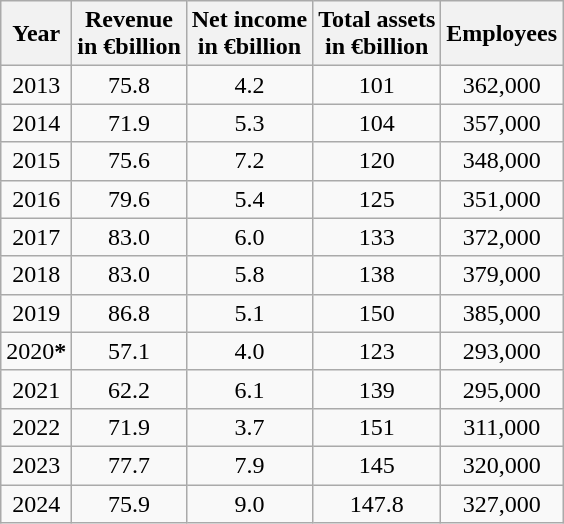<table class="wikitable float-left" style="text-align: center;">
<tr>
<th>Year</th>
<th>Revenue<br>in €billion</th>
<th>Net income<br>in €billion</th>
<th>Total assets<br>in €billion</th>
<th>Employees</th>
</tr>
<tr>
<td>2013</td>
<td>75.8</td>
<td>4.2</td>
<td>101</td>
<td>362,000</td>
</tr>
<tr>
<td>2014</td>
<td>71.9</td>
<td>5.3</td>
<td>104</td>
<td>357,000</td>
</tr>
<tr>
<td>2015</td>
<td>75.6</td>
<td>7.2</td>
<td>120</td>
<td>348,000</td>
</tr>
<tr>
<td>2016</td>
<td>79.6</td>
<td>5.4</td>
<td>125</td>
<td>351,000</td>
</tr>
<tr>
<td>2017</td>
<td>83.0</td>
<td>6.0</td>
<td>133</td>
<td>372,000</td>
</tr>
<tr>
<td>2018</td>
<td>83.0</td>
<td>5.8</td>
<td>138</td>
<td>379,000</td>
</tr>
<tr>
<td>2019</td>
<td>86.8</td>
<td>5.1</td>
<td>150</td>
<td>385,000</td>
</tr>
<tr>
<td>2020<strong>*</strong></td>
<td>57.1</td>
<td>4.0</td>
<td>123</td>
<td>293,000</td>
</tr>
<tr>
<td>2021</td>
<td>62.2</td>
<td>6.1</td>
<td>139</td>
<td>295,000</td>
</tr>
<tr>
<td>2022</td>
<td>71.9</td>
<td>3.7</td>
<td>151</td>
<td>311,000</td>
</tr>
<tr>
<td>2023</td>
<td>77.7</td>
<td>7.9</td>
<td>145</td>
<td>320,000</td>
</tr>
<tr>
<td>2024</td>
<td>75.9</td>
<td>9.0</td>
<td>147.8</td>
<td>327,000</td>
</tr>
</table>
